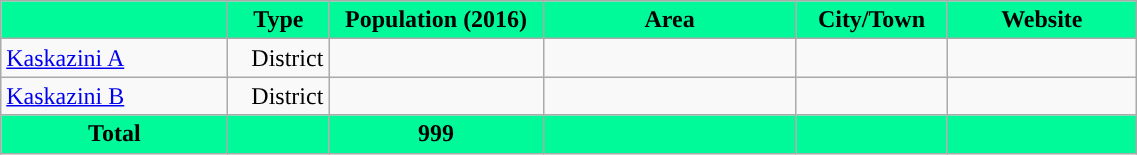<table class="wikitable sortable" style="text-align:right">
<tr>
<th style="width: 18%;background-color:MediumSpringGreen"" class=unsortable></th>
<th scope=col style="width: 8%;background-color:MediumSpringGreen"">Type</th>
<th scope=col style="width: 17%;background-color:MediumSpringGreen">Population (2016)</th>
<th scope=col style="width: 20%;background-color:MediumSpringGreen"">Area</th>
<th scope=col style="width: 12%;background-color:MediumSpringGreen" class=unsortable>City/Town</th>
<th scope=col style="width: 15%;background-color:MediumSpringGreen" class=unsortable>Website</th>
</tr>
<tr>
<td style="text-align:left;"><a href='#'>Kaskazini A</a></td>
<td>District</td>
<td></td>
<td></td>
<td></td>
<td></td>
</tr>
<tr>
<td style="text-align:left;"><a href='#'>Kaskazini B</a></td>
<td>District</td>
<td></td>
<td></td>
<td></td>
<td></td>
</tr>
<tr>
<th style="background-color:MediumSpringGreen">Total</th>
<th style="background-color:MediumSpringGreen"></th>
<th style="background-color:MediumSpringGreen">999</th>
<th style="background-color:MediumSpringGreen"></th>
<th style="background-color:MediumSpringGreen"></th>
<th style="background-color:MediumSpringGreen"></th>
</tr>
</table>
